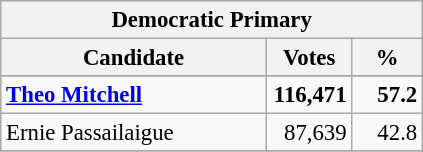<table class="wikitable" style="background: #f9f9f9; font-size: 95%;">
<tr style="background-color:#E9E9E9">
<th colspan="3">Democratic Primary</th>
</tr>
<tr style="background-color:#E9E9E9">
<th colspan="1" style="width: 170px">Candidate</th>
<th style="width: 50px">Votes</th>
<th style="width: 40px">%</th>
</tr>
<tr>
</tr>
<tr>
<td><strong><a href='#'>Theo Mitchell</a></strong></td>
<td align="right"><strong>116,471</strong></td>
<td align="right"><strong>57.2</strong></td>
</tr>
<tr>
<td>Ernie Passailaigue</td>
<td align="right">87,639</td>
<td align="right">42.8</td>
</tr>
<tr>
</tr>
</table>
